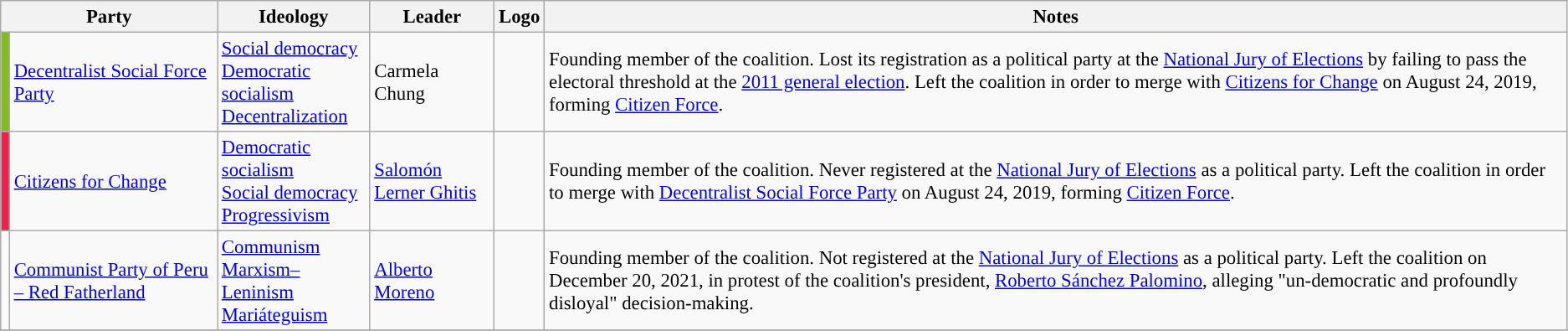<table class="wikitable" style="font-size:95%">
<tr>
<th colspan="2">Party</th>
<th>Ideology</th>
<th>Leader</th>
<th>Logo</th>
<th>Notes</th>
</tr>
<tr>
<td bgcolor="#82BC1C"></td>
<td><a href='#'>Decentralist Social Force Party</a></td>
<td><a href='#'>Social democracy</a><br><a href='#'>Democratic socialism</a><br><a href='#'>Decentralization</a></td>
<td>Carmela Chung</td>
<td></td>
<td>Founding member of the coalition. Lost its registration as a political party at the <a href='#'>National Jury of Elections</a> by failing to pass the electoral threshold at the <a href='#'>2011 general election</a>. Left the coalition in order to merge with <a href='#'>Citizens for Change</a> on August 24, 2019, forming <a href='#'>Citizen Force</a>.</td>
</tr>
<tr>
<td bgcolor="#EE204D"></td>
<td><a href='#'>Citizens for Change</a></td>
<td><a href='#'>Democratic socialism</a><br><a href='#'>Social democracy</a><br><a href='#'>Progressivism</a></td>
<td><a href='#'>Salomón Lerner Ghitis</a></td>
<td></td>
<td>Founding member of the coalition. Never registered at the <a href='#'>National Jury of Elections</a> as a political party. Left the coalition in order to merge with <a href='#'>Decentralist Social Force Party</a> on August 24, 2019, forming <a href='#'>Citizen Force</a>.</td>
</tr>
<tr>
<td></td>
<td><a href='#'>Communist Party of Peru – Red Fatherland</a></td>
<td><a href='#'>Communism</a><br><a href='#'>Marxism–Leninism</a><br><a href='#'>Mariáteguism</a></td>
<td><a href='#'>Alberto Moreno</a></td>
<td></td>
<td>Founding member of the coalition. Not registered at the <a href='#'>National Jury of Elections</a> as a political party. Left the coalition on December 20, 2021, in protest of the coalition's president, <a href='#'>Roberto Sánchez Palomino</a>, alleging "un-democratic and profoundly disloyal" decision-making.</td>
</tr>
<tr>
</tr>
</table>
